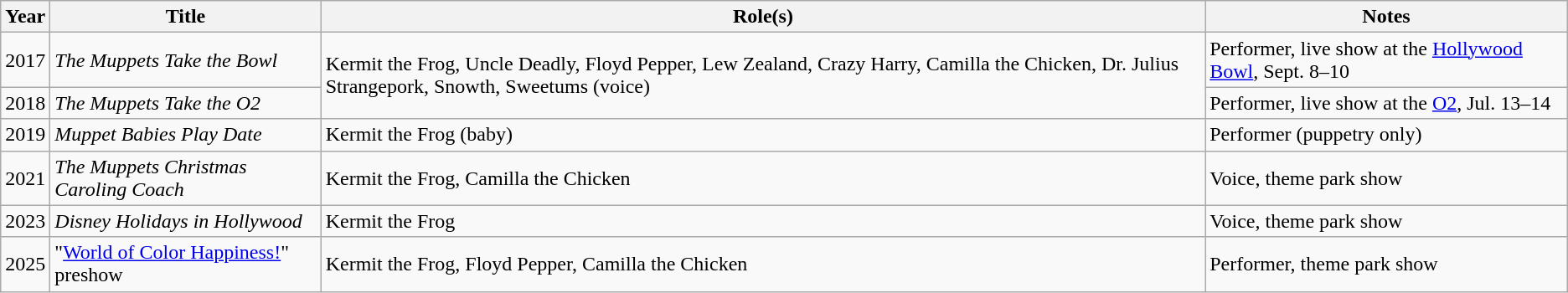<table class="wikitable">
<tr>
<th>Year</th>
<th>Title</th>
<th>Role(s)</th>
<th>Notes</th>
</tr>
<tr>
<td>2017</td>
<td><em>The Muppets Take the Bowl</em></td>
<td rowspan="2">Kermit the Frog, Uncle Deadly, Floyd Pepper, Lew Zealand, Crazy Harry, Camilla the Chicken, Dr. Julius Strangepork, Snowth, Sweetums (voice)</td>
<td>Performer, live show at the <a href='#'>Hollywood Bowl</a>, Sept. 8–10<em></em></td>
</tr>
<tr>
<td>2018</td>
<td><em>The Muppets Take the O2</em></td>
<td>Performer, live show at the <a href='#'>O2</a>, Jul. 13–14<em></em></td>
</tr>
<tr>
<td>2019</td>
<td><em>Muppet Babies Play Date</em></td>
<td>Kermit the Frog (baby)</td>
<td>Performer (puppetry only)</td>
</tr>
<tr>
<td>2021</td>
<td><em>The Muppets Christmas Caroling Coach</em></td>
<td>Kermit the Frog, Camilla the Chicken</td>
<td>Voice, theme park show</td>
</tr>
<tr>
<td>2023</td>
<td><em>Disney Holidays in Hollywood</em></td>
<td>Kermit the Frog</td>
<td>Voice, theme park show</td>
</tr>
<tr>
<td>2025</td>
<td>"<a href='#'>World of Color Happiness!</a>" preshow</td>
<td>Kermit the Frog, Floyd Pepper, Camilla the Chicken</td>
<td>Performer, theme park show</td>
</tr>
</table>
